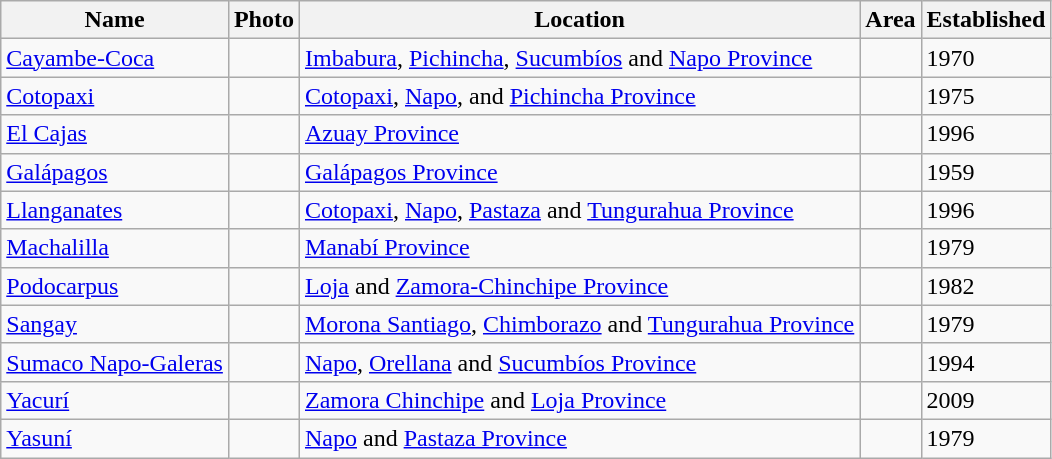<table class="wikitable sortable">
<tr>
<th>Name</th>
<th class="unsortable">Photo</th>
<th>Location</th>
<th>Area</th>
<th>Established</th>
</tr>
<tr>
<td><a href='#'>Cayambe-Coca</a></td>
<td></td>
<td><a href='#'>Imbabura</a>, <a href='#'>Pichincha</a>, <a href='#'>Sucumbíos</a> and <a href='#'>Napo Province</a></td>
<td></td>
<td>1970</td>
</tr>
<tr>
<td><a href='#'>Cotopaxi</a></td>
<td></td>
<td><a href='#'>Cotopaxi</a>, <a href='#'>Napo</a>, and <a href='#'>Pichincha Province</a></td>
<td></td>
<td>1975</td>
</tr>
<tr>
<td><a href='#'>El Cajas</a></td>
<td></td>
<td><a href='#'>Azuay Province</a></td>
<td></td>
<td>1996</td>
</tr>
<tr bgcolor=>
<td><a href='#'>Galápagos</a></td>
<td></td>
<td><a href='#'>Galápagos Province</a></td>
<td></td>
<td>1959</td>
</tr>
<tr bgcolor=>
<td><a href='#'>Llanganates</a></td>
<td></td>
<td><a href='#'>Cotopaxi</a>, <a href='#'>Napo</a>, <a href='#'>Pastaza</a> and <a href='#'>Tungurahua Province</a></td>
<td></td>
<td>1996</td>
</tr>
<tr bgcolor=>
<td><a href='#'>Machalilla</a></td>
<td></td>
<td><a href='#'>Manabí Province</a></td>
<td></td>
<td>1979</td>
</tr>
<tr bgcolor=>
<td><a href='#'>Podocarpus</a></td>
<td></td>
<td><a href='#'>Loja</a> and  <a href='#'>Zamora-Chinchipe Province</a></td>
<td></td>
<td>1982</td>
</tr>
<tr bgcolor=>
<td><a href='#'>Sangay</a></td>
<td></td>
<td><a href='#'>Morona Santiago</a>, <a href='#'>Chimborazo</a> and <a href='#'>Tungurahua Province</a></td>
<td></td>
<td>1979</td>
</tr>
<tr bgcolor=>
<td><a href='#'>Sumaco Napo-Galeras</a></td>
<td></td>
<td><a href='#'>Napo</a>, <a href='#'>Orellana</a> and <a href='#'>Sucumbíos Province</a></td>
<td></td>
<td>1994</td>
</tr>
<tr bgcolor=>
<td><a href='#'>Yacurí</a></td>
<td></td>
<td><a href='#'>Zamora Chinchipe</a> and <a href='#'>Loja Province</a></td>
<td></td>
<td>2009</td>
</tr>
<tr bgcolor=>
<td><a href='#'>Yasuní</a></td>
<td></td>
<td><a href='#'>Napo</a> and <a href='#'>Pastaza Province</a></td>
<td></td>
<td>1979</td>
</tr>
</table>
